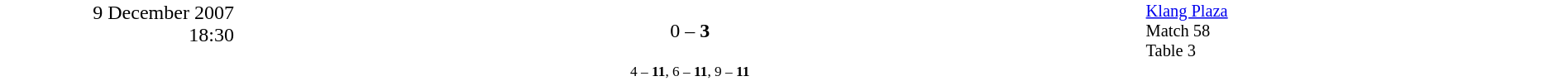<table style="width:100%; background:#ffffff;" cellspacing="0">
<tr>
<td rowspan="2" width="15%" style="text-align:right; vertical-align:top;">9 December 2007<br>18:30<br></td>
<td width="25%" style="text-align:right"></td>
<td width="8%" style="text-align:center">0 – <strong>3</strong></td>
<td width="25%"><strong></strong></td>
<td width="27%" style="font-size:85%; vertical-align:top;"><a href='#'>Klang Plaza</a><br>Match 58<br>Table 3</td>
</tr>
<tr width="58%" style="font-size:85%;vertical-align:top;"|>
<td colspan="3" style="font-size:85%; text-align:center; vertical-align:top;">4 – <strong>11</strong>, 6 – <strong>11</strong>, 9 – <strong>11</strong></td>
</tr>
</table>
